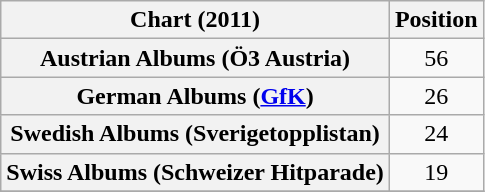<table class="wikitable sortable plainrowheaders" style="text-align:center;">
<tr>
<th scope="col">Chart (2011)</th>
<th scope="col">Position</th>
</tr>
<tr>
<th scope="row">Austrian Albums (Ö3 Austria)</th>
<td>56</td>
</tr>
<tr>
<th scope="row">German Albums (<a href='#'>GfK</a>)</th>
<td>26</td>
</tr>
<tr>
<th scope="row">Swedish Albums (Sverigetopplistan)</th>
<td>24</td>
</tr>
<tr>
<th scope="row">Swiss Albums (Schweizer Hitparade)</th>
<td>19</td>
</tr>
<tr>
</tr>
</table>
